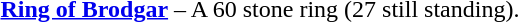<table border="0">
<tr>
<td></td>
<td><strong><a href='#'>Ring of Brodgar</a></strong> – A 60 stone ring (27 still standing).</td>
</tr>
</table>
